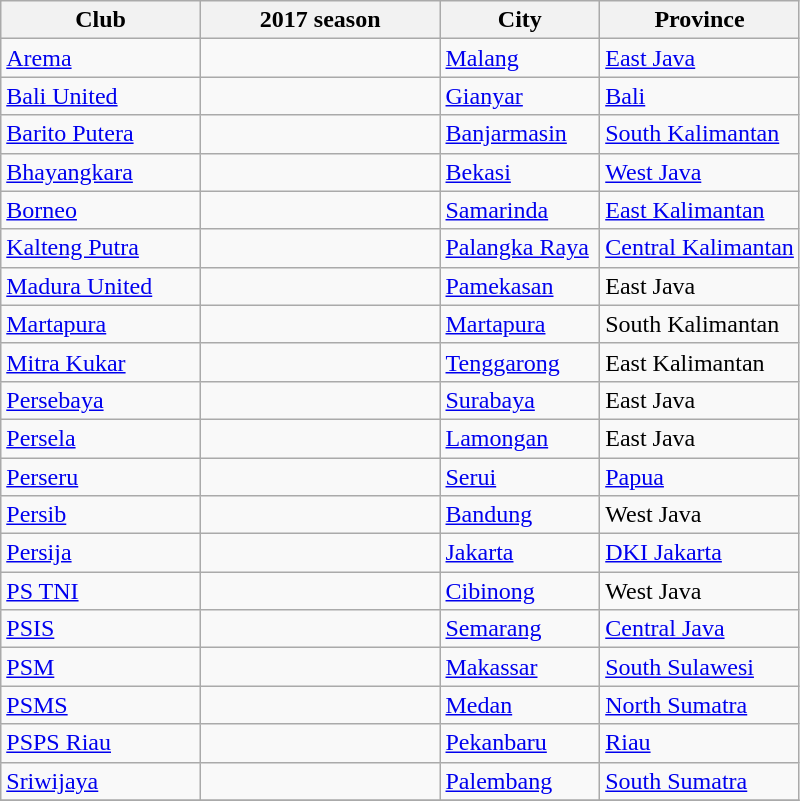<table class="wikitable sortable">
<tr>
<th style="width: 25%;">Club</th>
<th style="width: 30%;">2017 season</th>
<th style="width: 20%;">City</th>
<th style="width: 25%;">Province</th>
</tr>
<tr>
<td><a href='#'>Arema</a></td>
<td></td>
<td><a href='#'>Malang</a></td>
<td><a href='#'>East Java</a></td>
</tr>
<tr>
<td><a href='#'>Bali United</a></td>
<td></td>
<td><a href='#'>Gianyar</a></td>
<td><a href='#'>Bali</a></td>
</tr>
<tr>
<td><a href='#'>Barito Putera</a></td>
<td></td>
<td><a href='#'>Banjarmasin</a></td>
<td><a href='#'>South Kalimantan</a></td>
</tr>
<tr>
<td><a href='#'>Bhayangkara</a></td>
<td></td>
<td><a href='#'>Bekasi</a></td>
<td><a href='#'>West Java</a></td>
</tr>
<tr>
<td><a href='#'>Borneo</a></td>
<td></td>
<td><a href='#'>Samarinda</a></td>
<td><a href='#'>East Kalimantan</a></td>
</tr>
<tr>
<td><a href='#'>Kalteng Putra</a></td>
<td></td>
<td><a href='#'>Palangka Raya</a></td>
<td><a href='#'>Central Kalimantan</a></td>
</tr>
<tr>
<td><a href='#'>Madura United</a></td>
<td></td>
<td><a href='#'>Pamekasan</a></td>
<td>East Java</td>
</tr>
<tr>
<td><a href='#'>Martapura</a></td>
<td></td>
<td><a href='#'>Martapura</a></td>
<td>South Kalimantan</td>
</tr>
<tr>
<td><a href='#'>Mitra Kukar</a></td>
<td></td>
<td><a href='#'>Tenggarong</a></td>
<td>East Kalimantan</td>
</tr>
<tr>
<td><a href='#'>Persebaya</a></td>
<td></td>
<td><a href='#'>Surabaya</a></td>
<td>East Java</td>
</tr>
<tr>
<td><a href='#'>Persela</a></td>
<td></td>
<td><a href='#'>Lamongan</a></td>
<td>East Java</td>
</tr>
<tr>
<td><a href='#'>Perseru</a></td>
<td></td>
<td><a href='#'>Serui</a></td>
<td><a href='#'>Papua</a></td>
</tr>
<tr>
<td><a href='#'>Persib</a></td>
<td></td>
<td><a href='#'>Bandung</a></td>
<td>West Java</td>
</tr>
<tr>
<td><a href='#'>Persija</a></td>
<td></td>
<td><a href='#'>Jakarta</a></td>
<td><a href='#'>DKI Jakarta</a></td>
</tr>
<tr>
<td><a href='#'>PS TNI</a></td>
<td></td>
<td><a href='#'>Cibinong</a></td>
<td>West Java</td>
</tr>
<tr>
<td><a href='#'>PSIS</a></td>
<td></td>
<td><a href='#'>Semarang</a></td>
<td><a href='#'>Central Java</a></td>
</tr>
<tr>
<td><a href='#'>PSM</a></td>
<td></td>
<td><a href='#'>Makassar</a></td>
<td><a href='#'>South Sulawesi</a></td>
</tr>
<tr>
<td><a href='#'>PSMS</a></td>
<td></td>
<td><a href='#'>Medan</a></td>
<td><a href='#'>North Sumatra</a></td>
</tr>
<tr>
<td><a href='#'>PSPS Riau</a></td>
<td></td>
<td><a href='#'>Pekanbaru</a></td>
<td><a href='#'>Riau</a></td>
</tr>
<tr>
<td><a href='#'>Sriwijaya</a></td>
<td></td>
<td><a href='#'>Palembang</a></td>
<td><a href='#'>South Sumatra</a></td>
</tr>
<tr>
</tr>
</table>
